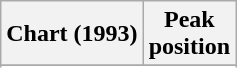<table class="wikitable sortable plainrowheaders">
<tr>
<th scope="col">Chart (1993)</th>
<th scope="col">Peak<br>position</th>
</tr>
<tr>
</tr>
<tr>
</tr>
<tr>
</tr>
<tr>
</tr>
<tr>
</tr>
</table>
